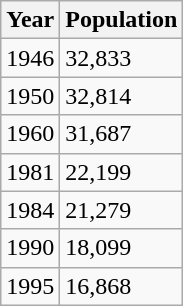<table class="wikitable sortable">
<tr>
<th>Year</th>
<th>Population</th>
</tr>
<tr>
<td>1946</td>
<td>32,833</td>
</tr>
<tr>
<td>1950</td>
<td>32,814</td>
</tr>
<tr>
<td>1960</td>
<td>31,687</td>
</tr>
<tr>
<td>1981</td>
<td>22,199</td>
</tr>
<tr>
<td>1984</td>
<td>21,279</td>
</tr>
<tr>
<td>1990</td>
<td>18,099</td>
</tr>
<tr>
<td>1995</td>
<td>16,868</td>
</tr>
</table>
